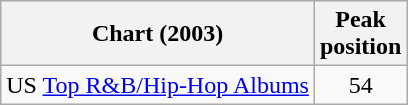<table class="wikitable">
<tr>
<th>Chart (2003)</th>
<th>Peak<br>position</th>
</tr>
<tr>
<td>US <a href='#'>Top R&B/Hip-Hop Albums</a></td>
<td align="center">54</td>
</tr>
</table>
